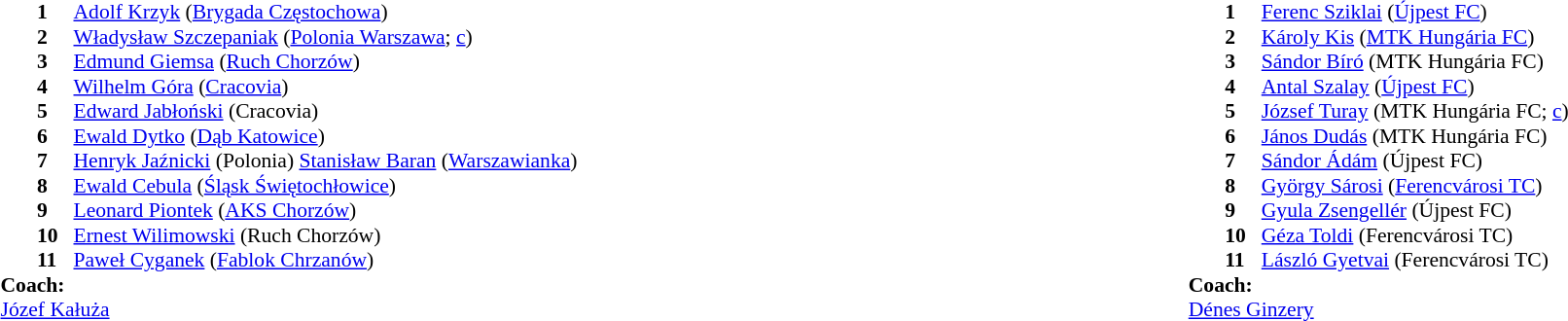<table width="100%">
<tr>
<td valign="top" width="50%"><br><table style="font-size: 90%" cellspacing="0" cellpadding="0">
<tr>
<td colspan="4"></td>
</tr>
<tr>
<th width="25"></th>
<th width="25"></th>
</tr>
<tr>
<td></td>
<td><strong>1</strong></td>
<td><a href='#'>Adolf Krzyk</a> (<a href='#'>Brygada Częstochowa</a>)</td>
</tr>
<tr>
<td></td>
<td><strong>2</strong></td>
<td><a href='#'>Władysław Szczepaniak</a> (<a href='#'>Polonia Warszawa</a>; <a href='#'>c</a>)</td>
</tr>
<tr>
<td></td>
<td><strong>3</strong></td>
<td><a href='#'>Edmund Giemsa</a> (<a href='#'>Ruch Chorzów</a>)</td>
</tr>
<tr>
<td></td>
<td><strong>4</strong></td>
<td><a href='#'>Wilhelm Góra</a> (<a href='#'>Cracovia</a>)</td>
</tr>
<tr>
<td></td>
<td><strong>5</strong></td>
<td><a href='#'>Edward Jabłoński</a> (Cracovia)</td>
</tr>
<tr>
<td></td>
<td><strong>6</strong></td>
<td><a href='#'>Ewald Dytko</a> (<a href='#'>Dąb Katowice</a>)</td>
</tr>
<tr>
<td></td>
<td><strong>7</strong></td>
<td><a href='#'>Henryk Jaźnicki</a> (Polonia)   <a href='#'>Stanisław Baran</a> (<a href='#'>Warszawianka</a>)</td>
</tr>
<tr>
<td></td>
<td><strong>8</strong></td>
<td><a href='#'>Ewald Cebula</a> (<a href='#'>Śląsk Świętochłowice</a>)</td>
</tr>
<tr>
<td></td>
<td><strong>9</strong></td>
<td><a href='#'>Leonard Piontek</a> (<a href='#'>AKS Chorzów</a>)</td>
</tr>
<tr>
<td></td>
<td><strong>10</strong></td>
<td><a href='#'>Ernest Wilimowski</a> (Ruch Chorzów)</td>
</tr>
<tr>
<td></td>
<td><strong>11</strong></td>
<td><a href='#'>Paweł Cyganek</a> (<a href='#'>Fablok Chrzanów</a>)</td>
</tr>
<tr>
<td colspan=4><strong>Coach:</strong></td>
</tr>
<tr>
<td colspan="4"><a href='#'>Józef Kałuża</a></td>
</tr>
</table>
</td>
<td valign="top" width="50%"><br><table style="font-size: 90%" cellspacing="0" cellpadding="0" align="center">
<tr>
<td colspan="4"></td>
</tr>
<tr>
<th width="25"></th>
<th width="25"></th>
</tr>
<tr>
<td></td>
<td><strong>1</strong></td>
<td><a href='#'>Ferenc Sziklai</a> (<a href='#'>Újpest FC</a>)</td>
</tr>
<tr>
<td></td>
<td><strong>2</strong></td>
<td><a href='#'>Károly Kis</a> (<a href='#'>MTK Hungária FC</a>)</td>
</tr>
<tr>
<td></td>
<td><strong>3</strong></td>
<td><a href='#'>Sándor Bíró</a> (MTK Hungária FC)</td>
</tr>
<tr>
<td></td>
<td><strong>4</strong></td>
<td><a href='#'>Antal Szalay</a> (<a href='#'>Újpest FC</a>)</td>
</tr>
<tr>
<td></td>
<td><strong>5</strong></td>
<td><a href='#'>József Turay</a> (MTK Hungária FC; <a href='#'>c</a>)</td>
</tr>
<tr>
<td></td>
<td><strong>6</strong></td>
<td><a href='#'>János Dudás</a> (MTK Hungária FC)</td>
</tr>
<tr>
<td></td>
<td><strong>7</strong></td>
<td><a href='#'>Sándor Ádám</a> (Újpest FC)</td>
</tr>
<tr>
<td></td>
<td><strong>8</strong></td>
<td><a href='#'>György Sárosi</a> (<a href='#'>Ferencvárosi TC</a>)</td>
</tr>
<tr>
<td></td>
<td><strong>9</strong></td>
<td><a href='#'>Gyula Zsengellér</a> (Újpest FC)</td>
</tr>
<tr>
<td></td>
<td><strong>10</strong></td>
<td><a href='#'>Géza Toldi</a> (Ferencvárosi TC)</td>
</tr>
<tr>
<td></td>
<td><strong>11</strong></td>
<td><a href='#'>László Gyetvai</a> (Ferencvárosi TC)</td>
</tr>
<tr>
<td colspan=4><strong>Coach:</strong></td>
</tr>
<tr>
<td colspan="4"><a href='#'>Dénes Ginzery</a></td>
</tr>
</table>
</td>
</tr>
</table>
